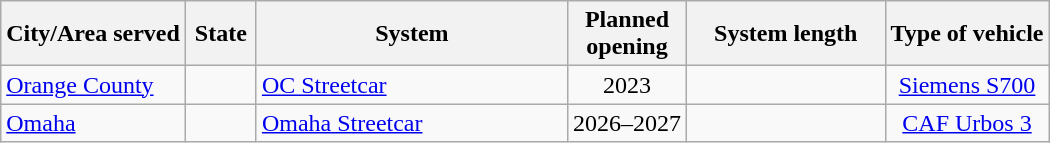<table class="wikitable sortable" style="text-align:center;">
<tr>
<th>City/Area served</th>
<th width="40px">State</th>
<th width="200px">System</th>
<th>Planned<br>opening</th>
<th width="125px" data-sort-type="number">System length</th>
<th>Type of vehicle</th>
</tr>
<tr>
<td style="text-align:left;"><a href='#'>Orange County</a></td>
<td></td>
<td style="text-align:left;"><a href='#'>OC Streetcar</a></td>
<td>2023</td>
<td></td>
<td><a href='#'>Siemens S700</a></td>
</tr>
<tr>
<td style="text-align:left;"><a href='#'>Omaha</a></td>
<td></td>
<td style="text-align:left;"><a href='#'>Omaha Streetcar</a></td>
<td>2026–2027</td>
<td></td>
<td><a href='#'>CAF Urbos 3</a></td>
</tr>
</table>
